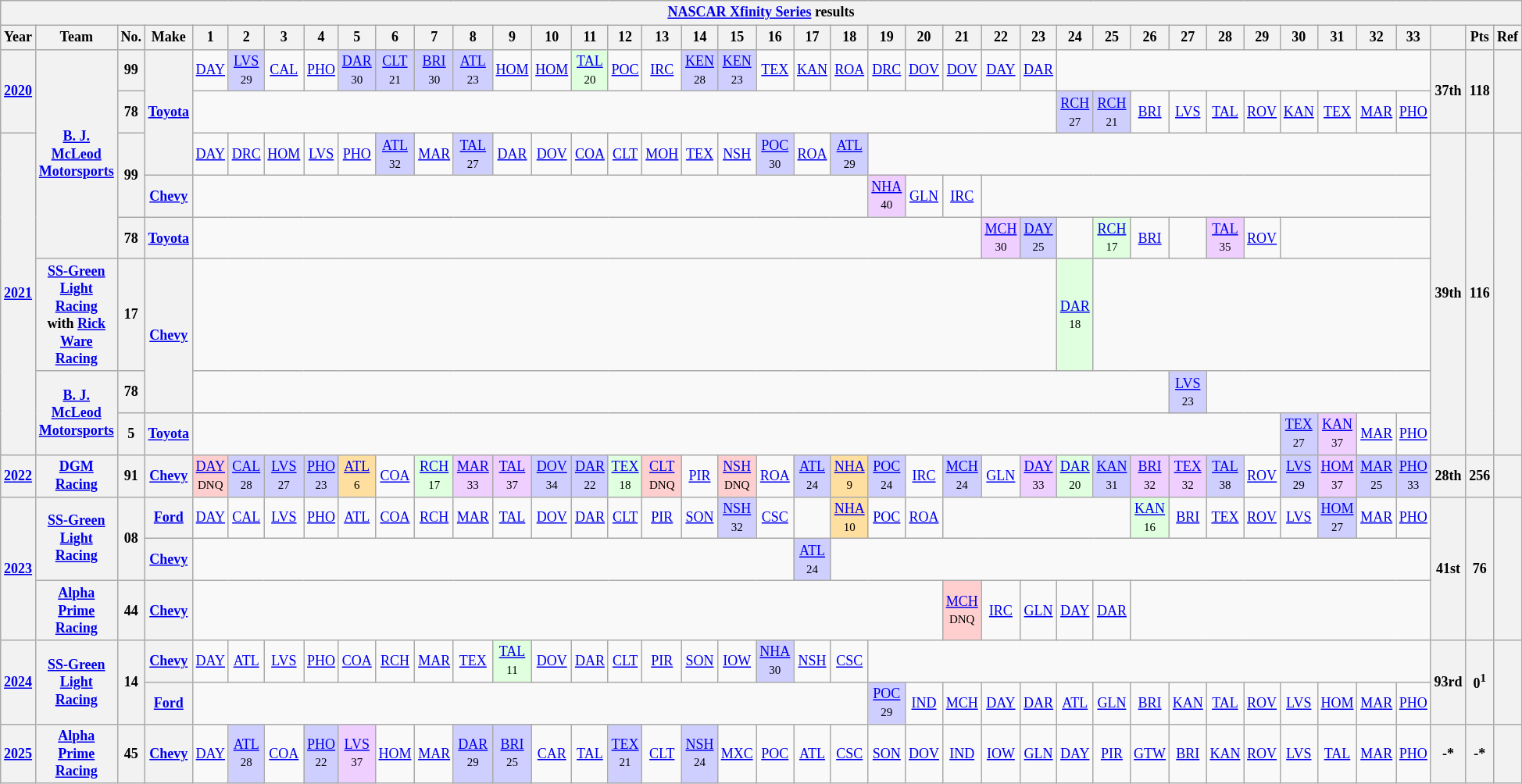<table class="wikitable" style="text-align:center; font-size:75%">
<tr>
<th colspan=42><a href='#'>NASCAR Xfinity Series</a> results</th>
</tr>
<tr>
<th>Year</th>
<th>Team</th>
<th>No.</th>
<th>Make</th>
<th>1</th>
<th>2</th>
<th>3</th>
<th>4</th>
<th>5</th>
<th>6</th>
<th>7</th>
<th>8</th>
<th>9</th>
<th>10</th>
<th>11</th>
<th>12</th>
<th>13</th>
<th>14</th>
<th>15</th>
<th>16</th>
<th>17</th>
<th>18</th>
<th>19</th>
<th>20</th>
<th>21</th>
<th>22</th>
<th>23</th>
<th>24</th>
<th>25</th>
<th>26</th>
<th>27</th>
<th>28</th>
<th>29</th>
<th>30</th>
<th>31</th>
<th>32</th>
<th>33</th>
<th></th>
<th>Pts</th>
<th>Ref</th>
</tr>
<tr>
<th rowspan=2><a href='#'>2020</a></th>
<th rowspan=5><a href='#'>B. J. McLeod Motorsports</a></th>
<th>99</th>
<th rowspan=3><a href='#'>Toyota</a></th>
<td><a href='#'>DAY</a></td>
<td style="background:#CFCFFF;"><a href='#'>LVS</a><br><small>29</small></td>
<td><a href='#'>CAL</a></td>
<td><a href='#'>PHO</a></td>
<td style="background:#CFCFFF;"><a href='#'>DAR</a><br><small>30</small></td>
<td style="background:#CFCFFF;"><a href='#'>CLT</a><br><small>21</small></td>
<td style="background:#CFCFFF;"><a href='#'>BRI</a><br><small>30</small></td>
<td style="background:#CFCFFF;"><a href='#'>ATL</a><br><small>23</small></td>
<td><a href='#'>HOM</a></td>
<td><a href='#'>HOM</a></td>
<td style="background:#DFFFDF;"><a href='#'>TAL</a><br><small>20</small></td>
<td><a href='#'>POC</a></td>
<td><a href='#'>IRC</a></td>
<td style="background:#CFCFFF;"><a href='#'>KEN</a><br><small>28</small></td>
<td style="background:#CFCFFF;"><a href='#'>KEN</a><br><small>23</small></td>
<td><a href='#'>TEX</a></td>
<td><a href='#'>KAN</a></td>
<td><a href='#'>ROA</a></td>
<td><a href='#'>DRC</a></td>
<td><a href='#'>DOV</a></td>
<td><a href='#'>DOV</a></td>
<td><a href='#'>DAY</a></td>
<td><a href='#'>DAR</a></td>
<td colspan=10></td>
<th rowspan=2>37th</th>
<th rowspan=2>118</th>
<th rowspan=2></th>
</tr>
<tr>
<th>78</th>
<td colspan=23></td>
<td style="background:#CFCFFF;"><a href='#'>RCH</a><br><small>27</small></td>
<td style="background:#CFCFFF;"><a href='#'>RCH</a><br><small>21</small></td>
<td><a href='#'>BRI</a></td>
<td><a href='#'>LVS</a></td>
<td><a href='#'>TAL</a></td>
<td><a href='#'>ROV</a></td>
<td><a href='#'>KAN</a></td>
<td><a href='#'>TEX</a></td>
<td><a href='#'>MAR</a></td>
<td><a href='#'>PHO</a></td>
</tr>
<tr>
<th rowspan=6><a href='#'>2021</a></th>
<th rowspan=2>99</th>
<td><a href='#'>DAY</a></td>
<td><a href='#'>DRC</a></td>
<td><a href='#'>HOM</a></td>
<td><a href='#'>LVS</a></td>
<td><a href='#'>PHO</a></td>
<td style="background:#CFCFFF;"><a href='#'>ATL</a><br><small>32</small></td>
<td><a href='#'>MAR</a></td>
<td style="background:#CFCFFF;"><a href='#'>TAL</a><br><small>27</small></td>
<td><a href='#'>DAR</a></td>
<td><a href='#'>DOV</a></td>
<td><a href='#'>COA</a></td>
<td><a href='#'>CLT</a></td>
<td><a href='#'>MOH</a></td>
<td><a href='#'>TEX</a></td>
<td><a href='#'>NSH</a></td>
<td style="background:#CFCFFF;"><a href='#'>POC</a><br><small>30</small></td>
<td><a href='#'>ROA</a></td>
<td style="background:#CFCFFF;"><a href='#'>ATL</a><br><small>29</small></td>
<td colspan=15></td>
<th rowspan=6>39th</th>
<th rowspan=6>116</th>
<th rowspan=6></th>
</tr>
<tr>
<th><a href='#'>Chevy</a></th>
<td colspan=18></td>
<td style="background:#EFCFFF;"><a href='#'>NHA</a><br><small>40</small></td>
<td><a href='#'>GLN</a></td>
<td><a href='#'>IRC</a></td>
<td colspan=12></td>
</tr>
<tr>
<th>78</th>
<th><a href='#'>Toyota</a></th>
<td colspan=21></td>
<td style="background:#EFCFFF;"><a href='#'>MCH</a><br><small>30</small></td>
<td style="background:#CFCFFF;"><a href='#'>DAY</a><br><small>25</small></td>
<td></td>
<td style="background:#DFFFDF;"><a href='#'>RCH</a><br><small>17</small></td>
<td><a href='#'>BRI</a></td>
<td></td>
<td style="background:#EFCFFF;"><a href='#'>TAL</a><br><small>35</small></td>
<td><a href='#'>ROV</a></td>
<td colspan=4></td>
</tr>
<tr>
<th><a href='#'>SS-Green Light Racing</a> <br> with <a href='#'>Rick Ware Racing</a></th>
<th>17</th>
<th rowspan=2><a href='#'>Chevy</a></th>
<td colspan=23></td>
<td style="background:#DFFFDF;"><a href='#'>DAR</a><br><small>18</small></td>
<td colspan=9></td>
</tr>
<tr>
<th rowspan=2><a href='#'>B. J. McLeod Motorsports</a></th>
<th>78</th>
<td colspan=26></td>
<td style="background:#CFCFFF;"><a href='#'>LVS</a><br><small>23</small></td>
<td colspan=6></td>
</tr>
<tr>
<th>5</th>
<th><a href='#'>Toyota</a></th>
<td colspan=29></td>
<td style="background:#CFCFFF;"><a href='#'>TEX</a><br><small>27</small></td>
<td style="background:#EFCFFF;"><a href='#'>KAN</a><br><small>37</small></td>
<td><a href='#'>MAR</a></td>
<td><a href='#'>PHO</a></td>
</tr>
<tr>
<th><a href='#'>2022</a></th>
<th><a href='#'>DGM Racing</a></th>
<th>91</th>
<th><a href='#'>Chevy</a></th>
<td style="background:#FFCFCF;"><a href='#'>DAY</a><br><small>DNQ</small></td>
<td style="background:#CFCFFF;"><a href='#'>CAL</a><br><small>28</small></td>
<td style="background:#CFCFFF;"><a href='#'>LVS</a><br><small>27</small></td>
<td style="background:#CFCFFF;"><a href='#'>PHO</a><br><small>23</small></td>
<td style="background:#FFDF9F;"><a href='#'>ATL</a><br><small>6</small></td>
<td><a href='#'>COA</a></td>
<td style="background:#DFFFDF;"><a href='#'>RCH</a><br><small>17</small></td>
<td style="background:#EFCFFF;"><a href='#'>MAR</a><br><small>33</small></td>
<td style="background:#EFCFFF;"><a href='#'>TAL</a><br><small>37</small></td>
<td style="background:#CFCFFF;"><a href='#'>DOV</a><br><small>34</small></td>
<td style="background:#CFCFFF;"><a href='#'>DAR</a><br><small>22</small></td>
<td style="background:#DFFFDF;"><a href='#'>TEX</a><br><small>18</small></td>
<td style="background:#FFCFCF;"><a href='#'>CLT</a><br><small>DNQ</small></td>
<td><a href='#'>PIR</a></td>
<td style="background:#FFCFCF;"><a href='#'>NSH</a><br><small>DNQ</small></td>
<td><a href='#'>ROA</a></td>
<td style="background:#CFCFFF;"><a href='#'>ATL</a><br><small>24</small></td>
<td style="background:#FFDF9F;"><a href='#'>NHA</a><br><small>9</small></td>
<td style="background:#CFCFFF;"><a href='#'>POC</a><br><small>24</small></td>
<td><a href='#'>IRC</a></td>
<td style="background:#CFCFFF;"><a href='#'>MCH</a><br><small>24</small></td>
<td><a href='#'>GLN</a></td>
<td style="background:#EFCFFF;"><a href='#'>DAY</a><br><small>33</small></td>
<td style="background:#DFFFDF;"><a href='#'>DAR</a><br><small>20</small></td>
<td style="background:#CFCFFF;"><a href='#'>KAN</a><br><small>31</small></td>
<td style="background:#EFCFFF;"><a href='#'>BRI</a><br><small>32</small></td>
<td style="background:#EFCFFF;"><a href='#'>TEX</a><br><small>32</small></td>
<td style="background:#CFCFFF;"><a href='#'>TAL</a><br><small>38</small></td>
<td><a href='#'>ROV</a></td>
<td style="background:#CFCFFF;"><a href='#'>LVS</a><br><small>29</small></td>
<td style="background:#EFCFFF;"><a href='#'>HOM</a><br><small>37</small></td>
<td style="background:#CFCFFF;"><a href='#'>MAR</a><br><small>25</small></td>
<td style="background:#CFCFFF;"><a href='#'>PHO</a><br><small>33</small></td>
<th>28th</th>
<th>256</th>
<th></th>
</tr>
<tr>
<th rowspan=3><a href='#'>2023</a></th>
<th rowspan=2><a href='#'>SS-Green Light Racing</a></th>
<th rowspan=2>08</th>
<th><a href='#'>Ford</a></th>
<td><a href='#'>DAY</a></td>
<td><a href='#'>CAL</a></td>
<td><a href='#'>LVS</a></td>
<td><a href='#'>PHO</a></td>
<td><a href='#'>ATL</a></td>
<td><a href='#'>COA</a></td>
<td><a href='#'>RCH</a></td>
<td><a href='#'>MAR</a></td>
<td><a href='#'>TAL</a></td>
<td><a href='#'>DOV</a></td>
<td><a href='#'>DAR</a></td>
<td><a href='#'>CLT</a></td>
<td><a href='#'>PIR</a></td>
<td><a href='#'>SON</a></td>
<td style="background:#CFCFFF;"><a href='#'>NSH</a><br><small>32</small></td>
<td><a href='#'>CSC</a></td>
<td></td>
<td style="background:#FFDF9F;"><a href='#'>NHA</a><br><small>10</small></td>
<td><a href='#'>POC</a></td>
<td><a href='#'>ROA</a></td>
<td colspan=5></td>
<td style="background:#DFFFDF;"><a href='#'>KAN</a><br><small>16</small></td>
<td><a href='#'>BRI</a></td>
<td><a href='#'>TEX</a></td>
<td><a href='#'>ROV</a></td>
<td><a href='#'>LVS</a></td>
<td style="background:#CFCFFF;"><a href='#'>HOM</a><br><small>27</small></td>
<td><a href='#'>MAR</a></td>
<td><a href='#'>PHO</a></td>
<th rowspan=3>41st</th>
<th rowspan=3>76</th>
<th rowspan=3></th>
</tr>
<tr>
<th><a href='#'>Chevy</a></th>
<td colspan=16></td>
<td style="background:#CFCFFF;"><a href='#'>ATL</a><br><small>24</small></td>
<td colspan=16></td>
</tr>
<tr>
<th><a href='#'>Alpha Prime Racing</a></th>
<th>44</th>
<th><a href='#'>Chevy</a></th>
<td colspan=20></td>
<td style="background:#FFCFCF;"><a href='#'>MCH</a><br><small>DNQ</small></td>
<td><a href='#'>IRC</a></td>
<td><a href='#'>GLN</a></td>
<td><a href='#'>DAY</a></td>
<td><a href='#'>DAR</a></td>
<td colspan=8></td>
</tr>
<tr>
<th rowspan=2><a href='#'>2024</a></th>
<th rowspan=2><a href='#'>SS-Green Light Racing</a></th>
<th rowspan=2>14</th>
<th><a href='#'>Chevy</a></th>
<td><a href='#'>DAY</a></td>
<td><a href='#'>ATL</a></td>
<td><a href='#'>LVS</a></td>
<td><a href='#'>PHO</a></td>
<td><a href='#'>COA</a></td>
<td><a href='#'>RCH</a></td>
<td><a href='#'>MAR</a></td>
<td><a href='#'>TEX</a></td>
<td style="background:#DFFFDF;"><a href='#'>TAL</a><br><small>11</small></td>
<td><a href='#'>DOV</a></td>
<td><a href='#'>DAR</a></td>
<td><a href='#'>CLT</a></td>
<td><a href='#'>PIR</a></td>
<td><a href='#'>SON</a></td>
<td><a href='#'>IOW</a></td>
<td style="background:#CFCFFF;"><a href='#'>NHA</a><br><small>30</small></td>
<td><a href='#'>NSH</a></td>
<td><a href='#'>CSC</a></td>
<td colspan=15></td>
<th rowspan=2>93rd</th>
<th rowspan=2>0<sup>1</sup></th>
<th rowspan=2></th>
</tr>
<tr>
<th><a href='#'>Ford</a></th>
<td colspan=18></td>
<td style="background:#CFCFFF;"><a href='#'>POC</a><br><small>29</small></td>
<td><a href='#'>IND</a></td>
<td><a href='#'>MCH</a></td>
<td><a href='#'>DAY</a></td>
<td><a href='#'>DAR</a></td>
<td><a href='#'>ATL</a></td>
<td><a href='#'>GLN</a></td>
<td><a href='#'>BRI</a></td>
<td><a href='#'>KAN</a></td>
<td><a href='#'>TAL</a></td>
<td><a href='#'>ROV</a></td>
<td><a href='#'>LVS</a></td>
<td><a href='#'>HOM</a></td>
<td><a href='#'>MAR</a></td>
<td><a href='#'>PHO</a></td>
</tr>
<tr>
<th><a href='#'>2025</a></th>
<th><a href='#'>Alpha Prime Racing</a></th>
<th>45</th>
<th><a href='#'>Chevy</a></th>
<td><a href='#'>DAY</a></td>
<td style="background:#CFCFFF;"><a href='#'>ATL</a><br><small>28</small></td>
<td><a href='#'>COA</a></td>
<td style="background:#CFCFFF;"><a href='#'>PHO</a><br><small>22</small></td>
<td style="background:#EFCFFF;"><a href='#'>LVS</a><br><small>37</small></td>
<td><a href='#'>HOM</a></td>
<td><a href='#'>MAR</a></td>
<td style="background:#CFCFFF;"><a href='#'>DAR</a><br><small>29</small></td>
<td style="background:#CFCFFF;"><a href='#'>BRI</a><br><small>25</small></td>
<td><a href='#'>CAR</a></td>
<td><a href='#'>TAL</a></td>
<td style="background:#CFCFFF;"><a href='#'>TEX</a><br><small>21</small></td>
<td><a href='#'>CLT</a></td>
<td style="background:#CFCFFF;"><a href='#'>NSH</a><br><small>24</small></td>
<td><a href='#'>MXC</a></td>
<td><a href='#'>POC</a></td>
<td><a href='#'>ATL</a></td>
<td><a href='#'>CSC</a></td>
<td><a href='#'>SON</a></td>
<td><a href='#'>DOV</a></td>
<td><a href='#'>IND</a></td>
<td><a href='#'>IOW</a></td>
<td><a href='#'>GLN</a></td>
<td><a href='#'>DAY</a></td>
<td><a href='#'>PIR</a></td>
<td><a href='#'>GTW</a></td>
<td><a href='#'>BRI</a></td>
<td><a href='#'>KAN</a></td>
<td><a href='#'>ROV</a></td>
<td><a href='#'>LVS</a></td>
<td><a href='#'>TAL</a></td>
<td><a href='#'>MAR</a></td>
<td><a href='#'>PHO</a></td>
<th>-*</th>
<th>-*</th>
<th></th>
</tr>
</table>
